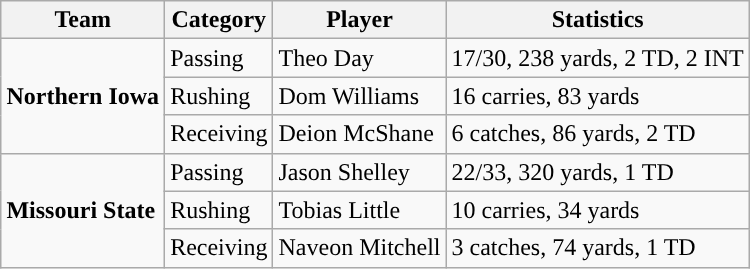<table class="wikitable" style="float: right;">
<tr>
<th>Team</th>
<th>Category</th>
<th>Player</th>
<th>Statistics</th>
</tr>
<tr>
<td rowspan=3><strong>Northern Iowa</strong></td>
<td>Passing</td>
<td>Theo Day</td>
<td>17/30, 238 yards, 2 TD, 2 INT</td>
</tr>
<tr>
<td>Rushing</td>
<td>Dom Williams</td>
<td>16 carries, 83 yards</td>
</tr>
<tr>
<td>Receiving</td>
<td>Deion McShane</td>
<td>6 catches, 86 yards, 2 TD</td>
</tr>
<tr>
<td rowspan=3><strong>Missouri State</strong></td>
<td>Passing</td>
<td>Jason Shelley</td>
<td>22/33, 320 yards, 1 TD</td>
</tr>
<tr>
<td>Rushing</td>
<td>Tobias Little</td>
<td>10 carries, 34 yards</td>
</tr>
<tr>
<td>Receiving</td>
<td>Naveon Mitchell</td>
<td>3 catches, 74 yards, 1 TD</td>
</tr>
</table>
